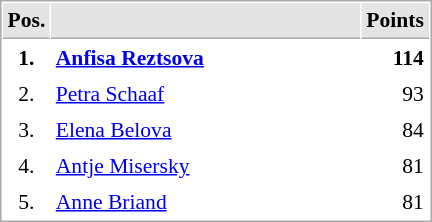<table cellspacing="1" cellpadding="3" style="border:1px solid #AAAAAA;font-size:90%">
<tr bgcolor="#E4E4E4">
<th style="border-bottom:1px solid #AAAAAA" width=10>Pos.</th>
<th style="border-bottom:1px solid #AAAAAA" width=200></th>
<th style="border-bottom:1px solid #AAAAAA" width=20>Points</th>
</tr>
<tr>
<td align="center"><strong>1.</strong></td>
<td> <strong><a href='#'>Anfisa Reztsova</a></strong></td>
<td align="right"><strong>114</strong></td>
</tr>
<tr>
<td align="center">2.</td>
<td> <a href='#'>Petra Schaaf</a></td>
<td align="right">93</td>
</tr>
<tr>
<td align="center">3.</td>
<td> <a href='#'>Elena Belova</a></td>
<td align="right">84</td>
</tr>
<tr>
<td align="center">4.</td>
<td> <a href='#'>Antje Misersky</a></td>
<td align="right">81</td>
</tr>
<tr>
<td align="center">5.</td>
<td> <a href='#'>Anne Briand</a></td>
<td align="right">81</td>
</tr>
</table>
